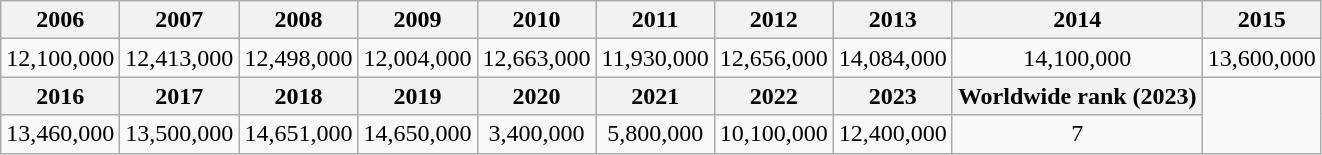<table class="wikitable" style="text-align:center">
<tr>
<th>2006</th>
<th>2007</th>
<th>2008</th>
<th>2009</th>
<th>2010</th>
<th>2011</th>
<th>2012</th>
<th>2013</th>
<th>2014</th>
<th>2015</th>
</tr>
<tr>
<td>12,100,000</td>
<td>12,413,000</td>
<td>12,498,000</td>
<td>12,004,000</td>
<td>12,663,000</td>
<td>11,930,000</td>
<td>12,656,000</td>
<td>14,084,000</td>
<td>14,100,000</td>
<td>13,600,000</td>
</tr>
<tr>
<th>2016</th>
<th>2017</th>
<th>2018</th>
<th>2019</th>
<th>2020</th>
<th>2021</th>
<th>2022</th>
<th>2023</th>
<th>Worldwide rank (2023)</th>
<td colspan="3" rowspan="2"></td>
</tr>
<tr>
<td>13,460,000</td>
<td>13,500,000</td>
<td>14,651,000</td>
<td>14,650,000</td>
<td>3,400,000</td>
<td>5,800,000</td>
<td>10,100,000</td>
<td>12,400,000</td>
<td>7</td>
</tr>
</table>
